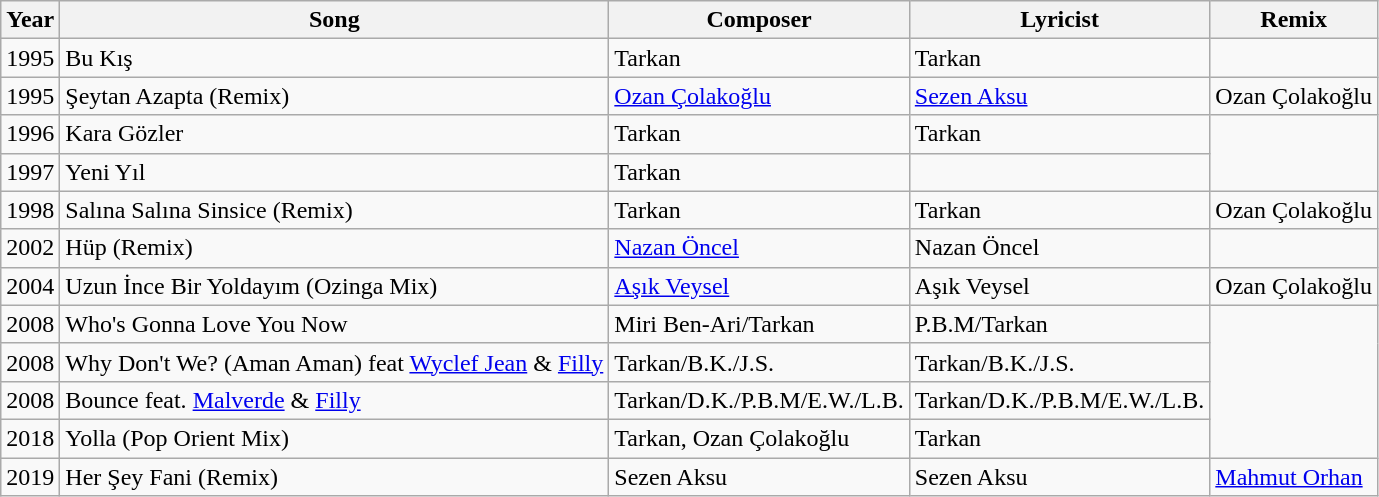<table class="wikitable">
<tr>
<th style="text-align:center;">Year</th>
<th style="text-align:center;">Song</th>
<th style="text-align:center;">Composer</th>
<th style="text-align:center;">Lyricist</th>
<th style="text-align:center;">Remix</th>
</tr>
<tr>
<td>1995</td>
<td>Bu Kış</td>
<td>Tarkan</td>
<td>Tarkan</td>
</tr>
<tr>
<td>1995</td>
<td>Şeytan Azapta (Remix)</td>
<td><a href='#'>Ozan Çolakoğlu</a></td>
<td><a href='#'>Sezen Aksu</a></td>
<td>Ozan Çolakoğlu</td>
</tr>
<tr>
<td>1996</td>
<td>Kara Gözler</td>
<td>Tarkan</td>
<td>Tarkan</td>
</tr>
<tr>
<td>1997</td>
<td>Yeni Yıl</td>
<td>Tarkan</td>
<td></td>
</tr>
<tr>
<td>1998</td>
<td>Salına Salına Sinsice (Remix)</td>
<td>Tarkan</td>
<td>Tarkan</td>
<td>Ozan Çolakoğlu</td>
</tr>
<tr>
<td>2002</td>
<td>Hüp (Remix)</td>
<td><a href='#'>Nazan Öncel</a></td>
<td>Nazan Öncel</td>
<td></td>
</tr>
<tr>
<td>2004</td>
<td>Uzun İnce Bir Yoldayım (Ozinga Mix)</td>
<td><a href='#'>Aşık Veysel</a></td>
<td>Aşık Veysel</td>
<td>Ozan Çolakoğlu</td>
</tr>
<tr>
<td>2008</td>
<td>Who's Gonna Love You Now</td>
<td>Miri Ben-Ari/Tarkan</td>
<td>P.B.M/Tarkan</td>
</tr>
<tr>
<td>2008</td>
<td>Why Don't We? (Aman Aman) feat <a href='#'>Wyclef Jean</a> & <a href='#'>Filly</a></td>
<td>Tarkan/B.K./J.S.</td>
<td>Tarkan/B.K./J.S.</td>
</tr>
<tr>
<td>2008</td>
<td>Bounce feat. <a href='#'>Malverde</a> & <a href='#'>Filly</a></td>
<td>Tarkan/D.K./P.B.M/E.W./L.B.</td>
<td>Tarkan/D.K./P.B.M/E.W./L.B.</td>
</tr>
<tr>
<td>2018</td>
<td>Yolla (Pop Orient Mix)</td>
<td>Tarkan, Ozan Çolakoğlu</td>
<td>Tarkan</td>
</tr>
<tr>
<td>2019</td>
<td>Her Şey Fani (Remix)</td>
<td>Sezen Aksu</td>
<td>Sezen Aksu</td>
<td><a href='#'>Mahmut Orhan</a></td>
</tr>
</table>
